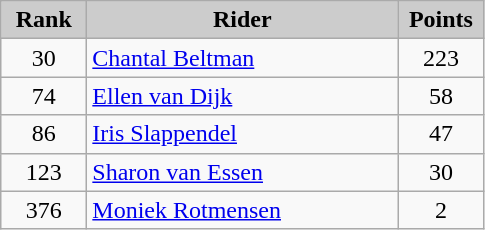<table class="wikitable alternance" style="text-align:center;">
<tr>
<th scope="col" style="background-color:#CCCCCC; width:50px;">Rank</th>
<th scope="col" style="background-color:#CCCCCC; width:200px;">Rider</th>
<th scope="col" style="background-color:#CCCCCC; width:50px;">Points</th>
</tr>
<tr>
<td>30</td>
<td style="text-align:left;"> <a href='#'>Chantal Beltman</a></td>
<td>223</td>
</tr>
<tr>
<td>74</td>
<td style="text-align:left;"> <a href='#'>Ellen van Dijk</a></td>
<td>58</td>
</tr>
<tr>
<td>86</td>
<td style="text-align:left;"> <a href='#'>Iris Slappendel</a></td>
<td>47</td>
</tr>
<tr>
<td>123</td>
<td style="text-align:left;"> <a href='#'>Sharon van Essen</a></td>
<td>30</td>
</tr>
<tr>
<td>376</td>
<td style="text-align:left;"> <a href='#'>Moniek Rotmensen</a></td>
<td>2</td>
</tr>
</table>
